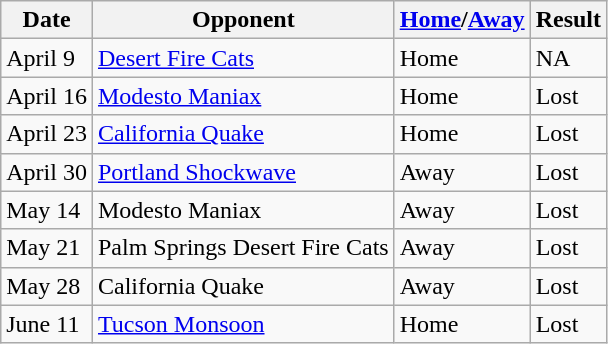<table class="wikitable">
<tr>
<th>Date</th>
<th>Opponent</th>
<th><a href='#'>Home</a>/<a href='#'>Away</a></th>
<th>Result</th>
</tr>
<tr>
<td>April 9</td>
<td><a href='#'>Desert Fire Cats</a></td>
<td>Home</td>
<td>NA</td>
</tr>
<tr>
<td>April 16</td>
<td><a href='#'>Modesto Maniax</a></td>
<td>Home</td>
<td>Lost</td>
</tr>
<tr>
<td>April 23</td>
<td><a href='#'>California Quake</a></td>
<td>Home</td>
<td>Lost</td>
</tr>
<tr>
<td>April 30</td>
<td><a href='#'>Portland Shockwave</a></td>
<td>Away</td>
<td>Lost</td>
</tr>
<tr>
<td>May 14</td>
<td>Modesto Maniax</td>
<td>Away</td>
<td>Lost</td>
</tr>
<tr>
<td>May 21</td>
<td>Palm Springs Desert Fire Cats</td>
<td>Away</td>
<td>Lost</td>
</tr>
<tr>
<td>May 28</td>
<td>California Quake</td>
<td>Away</td>
<td>Lost</td>
</tr>
<tr>
<td>June 11</td>
<td><a href='#'>Tucson Monsoon</a></td>
<td>Home</td>
<td>Lost</td>
</tr>
</table>
